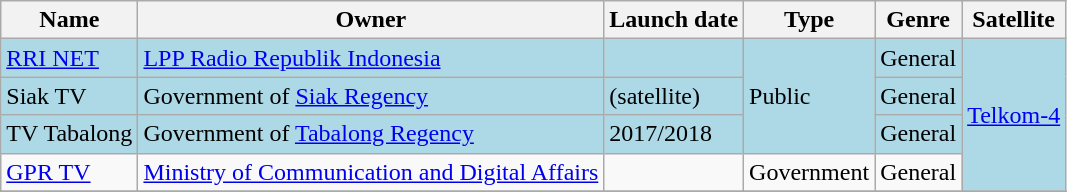<table class="wikitable sortable">
<tr>
<th>Name</th>
<th>Owner</th>
<th>Launch date</th>
<th>Type</th>
<th>Genre</th>
<th>Satellite</th>
</tr>
<tr bgcolor="#add8e6">
<td><a href='#'>RRI NET</a></td>
<td><a href='#'>LPP Radio Republik Indonesia</a></td>
<td></td>
<td rowspan="3">Public</td>
<td>General</td>
<td rowspan="4"><a href='#'>Telkom-4</a></td>
</tr>
<tr bgcolor="#add8e6">
<td>Siak TV</td>
<td>Government of <a href='#'>Siak Regency</a></td>
<td> (satellite)</td>
<td>General</td>
</tr>
<tr bgcolor="#add8e6">
<td>TV Tabalong</td>
<td>Government of <a href='#'>Tabalong Regency</a></td>
<td>2017/2018</td>
<td>General</td>
</tr>
<tr>
<td><a href='#'>GPR TV</a></td>
<td><a href='#'>Ministry of Communication and Digital Affairs</a></td>
<td></td>
<td>Government</td>
<td>General</td>
</tr>
<tr>
</tr>
</table>
